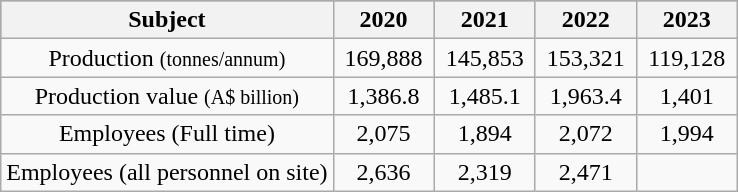<table class="wikitable">
<tr style="text-align:center; background:#daa520;">
<th>Subject</th>
<th scope="col" style="width: 60px;">2020</th>
<th scope="col" style="width: 60px;">2021</th>
<th scope="col" style="width: 60px;">2022</th>
<th scope="col" style="width: 60px;">2023</th>
</tr>
<tr style="text-align:center;">
<td>Production <small>(tonnes/annum)</small></td>
<td>169,888</td>
<td>145,853</td>
<td>153,321</td>
<td>119,128</td>
</tr>
<tr style="text-align:center;">
<td>Production value <small>(A$ billion)</small></td>
<td>1,386.8</td>
<td>1,485.1</td>
<td>1,963.4</td>
<td>1,401</td>
</tr>
<tr style="text-align:center;">
<td>Employees (Full time)</td>
<td>2,075</td>
<td>1,894</td>
<td>2,072</td>
<td>1,994</td>
</tr>
<tr style="text-align:center;">
<td>Employees (all personnel on site)</td>
<td>2,636</td>
<td>2,319</td>
<td>2,471</td>
<td></td>
</tr>
</table>
